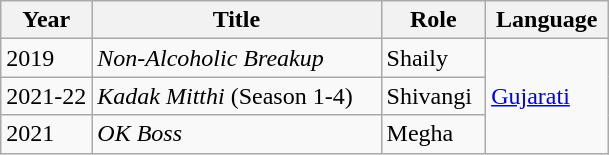<table class="wikitable plainrowheaders sortable" width=>
<tr>
<th scope="col" width="15%">Year</th>
<th scope="col">Title</th>
<th scope="col">Role</th>
<th scope="col">Language</th>
</tr>
<tr>
<td>2019</td>
<td><em>Non-Alcoholic Breakup</em></td>
<td>Shaily</td>
<td rowspan="3"><a href='#'>Gujarati</a></td>
</tr>
<tr>
<td>2021-22</td>
<td><em>Kadak Mitthi</em> (Season 1-4)</td>
<td>Shivangi</td>
</tr>
<tr>
<td>2021</td>
<td><em>OK Boss</em></td>
<td>Megha</td>
</tr>
</table>
